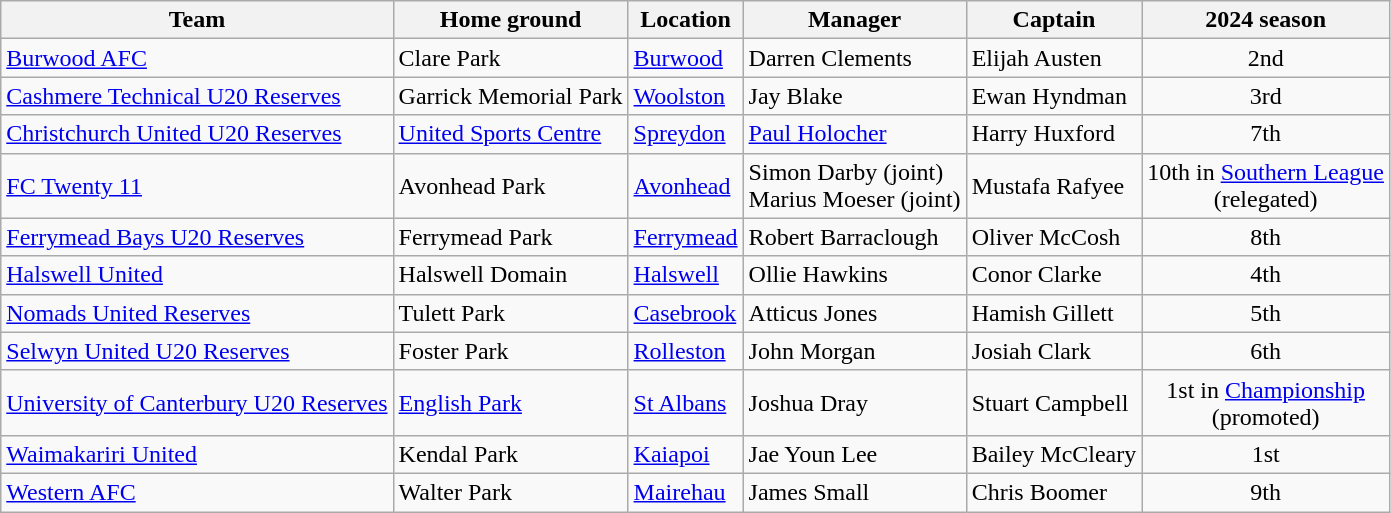<table class="wikitable sortable">
<tr>
<th>Team</th>
<th>Home ground</th>
<th>Location</th>
<th>Manager</th>
<th>Captain</th>
<th>2024 season</th>
</tr>
<tr>
<td><a href='#'>Burwood AFC</a></td>
<td>Clare Park</td>
<td><a href='#'>Burwood</a></td>
<td>Darren Clements</td>
<td>Elijah Austen</td>
<td align="center">2nd</td>
</tr>
<tr>
<td><a href='#'>Cashmere Technical U20 Reserves</a></td>
<td>Garrick Memorial Park</td>
<td><a href='#'>Woolston</a></td>
<td>Jay Blake</td>
<td>Ewan Hyndman</td>
<td align="center">3rd</td>
</tr>
<tr>
<td><a href='#'>Christchurch United U20 Reserves</a></td>
<td><a href='#'>United Sports Centre</a></td>
<td><a href='#'>Spreydon</a></td>
<td> <a href='#'>Paul Holocher</a></td>
<td>Harry Huxford</td>
<td align="center">7th</td>
</tr>
<tr>
<td><a href='#'>FC Twenty 11</a></td>
<td>Avonhead Park</td>
<td><a href='#'>Avonhead</a></td>
<td> Simon Darby (joint)<br> Marius Moeser (joint)</td>
<td>Mustafa Rafyee</td>
<td align="center">10th in <a href='#'>Southern League</a><br>(relegated)</td>
</tr>
<tr>
<td><a href='#'>Ferrymead Bays U20 Reserves</a></td>
<td>Ferrymead Park</td>
<td><a href='#'>Ferrymead</a></td>
<td> Robert Barraclough</td>
<td>Oliver McCosh</td>
<td align="center">8th</td>
</tr>
<tr>
<td><a href='#'>Halswell United</a></td>
<td>Halswell Domain</td>
<td><a href='#'>Halswell</a></td>
<td> Ollie Hawkins</td>
<td>Conor Clarke</td>
<td align="center">4th</td>
</tr>
<tr>
<td><a href='#'>Nomads United Reserves</a></td>
<td>Tulett Park</td>
<td><a href='#'>Casebrook</a></td>
<td> Atticus Jones</td>
<td>Hamish Gillett</td>
<td align="center">5th</td>
</tr>
<tr>
<td><a href='#'>Selwyn United U20 Reserves</a></td>
<td>Foster Park</td>
<td><a href='#'>Rolleston</a></td>
<td>John Morgan</td>
<td>Josiah Clark</td>
<td align="center">6th</td>
</tr>
<tr>
<td><a href='#'>University of Canterbury U20 Reserves</a></td>
<td><a href='#'>English Park</a></td>
<td><a href='#'>St Albans</a></td>
<td> Joshua Dray</td>
<td>Stuart Campbell</td>
<td align="center">1st in <a href='#'>Championship</a><br>(promoted)</td>
</tr>
<tr>
<td><a href='#'>Waimakariri United</a></td>
<td>Kendal Park</td>
<td><a href='#'>Kaiapoi</a></td>
<td> Jae Youn Lee</td>
<td>Bailey McCleary</td>
<td align="center">1st</td>
</tr>
<tr>
<td><a href='#'>Western AFC</a></td>
<td>Walter Park</td>
<td><a href='#'>Mairehau</a></td>
<td>James Small</td>
<td>Chris Boomer</td>
<td align="center">9th</td>
</tr>
</table>
